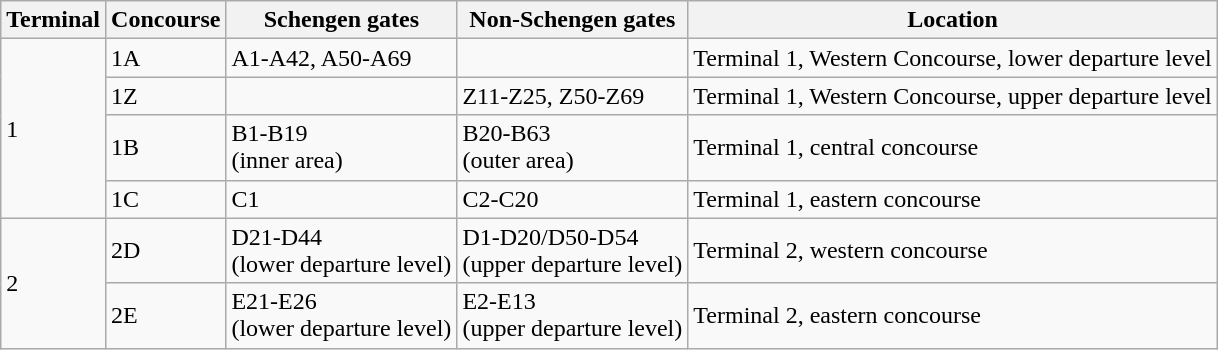<table class="wikitable" style="margin:1em auto;">
<tr>
<th>Terminal</th>
<th>Concourse</th>
<th>Schengen gates</th>
<th>Non-Schengen gates</th>
<th>Location</th>
</tr>
<tr>
<td rowspan=4>1</td>
<td>1A</td>
<td>A1-A42, A50-A69</td>
<td></td>
<td>Terminal 1, Western Concourse, lower departure level</td>
</tr>
<tr>
<td>1Z</td>
<td></td>
<td>Z11-Z25, Z50-Z69</td>
<td>Terminal 1, Western Concourse, upper departure level</td>
</tr>
<tr>
<td>1B</td>
<td>B1-B19<br>(inner area)</td>
<td>B20-B63<br>(outer area)</td>
<td>Terminal 1, central concourse</td>
</tr>
<tr>
<td>1C</td>
<td>C1</td>
<td>C2-C20</td>
<td>Terminal 1, eastern concourse</td>
</tr>
<tr>
<td rowspan=2>2</td>
<td>2D</td>
<td>D21-D44<br>(lower departure level)</td>
<td>D1-D20/D50-D54<br>(upper departure level)</td>
<td>Terminal 2, western concourse</td>
</tr>
<tr>
<td>2E</td>
<td>E21-E26<br>(lower departure level)</td>
<td>E2-E13<br>(upper departure level)</td>
<td>Terminal 2, eastern concourse</td>
</tr>
</table>
